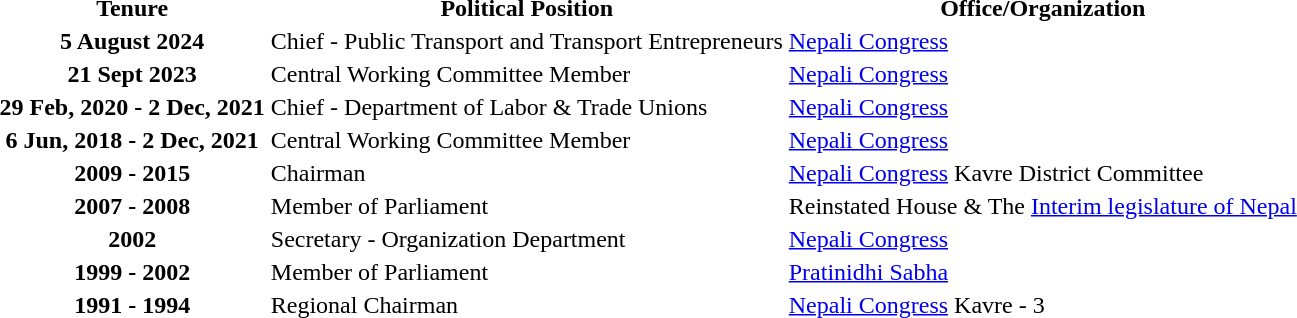<table>
<tr>
<th>Tenure</th>
<th>Political Position</th>
<th>Office/Organization</th>
</tr>
<tr>
<th>5 August 2024</th>
<td>Chief - Public Transport and Transport Entrepreneurs</td>
<td><a href='#'>Nepali Congress</a></td>
</tr>
<tr>
<th>21 Sept 2023</th>
<td>Central Working Committee Member</td>
<td><a href='#'>Nepali Congress</a></td>
</tr>
<tr>
<th>29 Feb, 2020 - 2 Dec, 2021</th>
<td>Chief - Department of Labor & Trade Unions </td>
<td><a href='#'>Nepali Congress</a></td>
</tr>
<tr>
<th>6 Jun, 2018 - 2 Dec, 2021</th>
<td>Central Working Committee Member</td>
<td><a href='#'>Nepali Congress</a></td>
</tr>
<tr>
<th>2009 - 2015</th>
<td>Chairman</td>
<td><a href='#'>Nepali Congress</a> Kavre District Committee</td>
</tr>
<tr>
<th>2007 - 2008</th>
<td>Member of Parliament</td>
<td>Reinstated House & The <a href='#'>Interim legislature of Nepal</a></td>
</tr>
<tr>
<th>2002</th>
<td>Secretary - Organization Department</td>
<td><a href='#'>Nepali Congress</a></td>
</tr>
<tr>
<th>1999 - 2002</th>
<td>Member of Parliament</td>
<td><a href='#'>Pratinidhi Sabha</a></td>
</tr>
<tr>
<th>1991 - 1994</th>
<td>Regional Chairman</td>
<td><a href='#'>Nepali Congress</a> Kavre - 3</td>
</tr>
</table>
